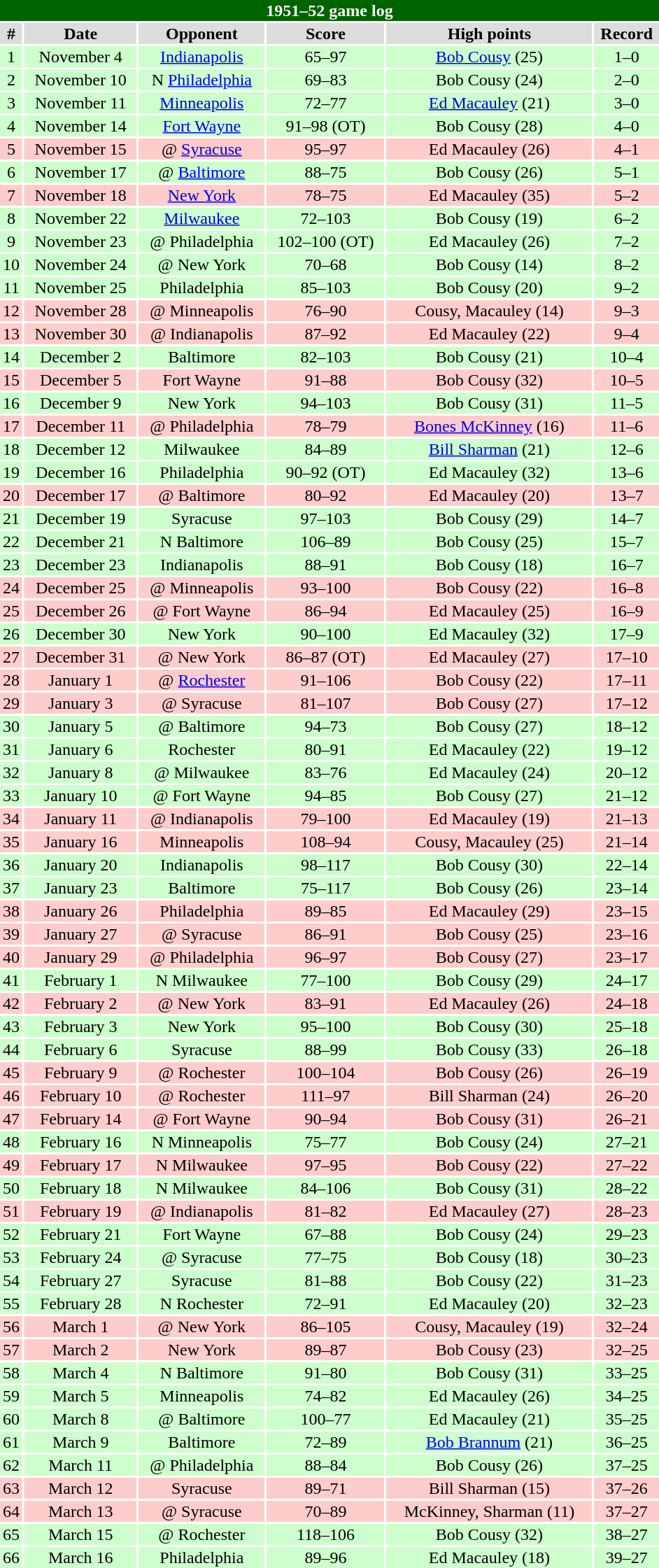<table class="toccolours collapsible" width=50% style="clear:both; margin:1.5em auto; text-align:center">
<tr>
<th colspan=11 style="background:#006400; color:white;">1951–52 game log</th>
</tr>
<tr align="center" bgcolor="#dddddd">
<td><strong>#</strong></td>
<td><strong>Date</strong></td>
<td><strong>Opponent</strong></td>
<td><strong>Score</strong></td>
<td><strong>High points</strong></td>
<td><strong>Record</strong></td>
</tr>
<tr align="center" bgcolor="ccffcc">
<td>1</td>
<td>November 4</td>
<td><a href='#'>Indianapolis</a></td>
<td>65–97</td>
<td><a href='#'>Bob Cousy</a> (25)</td>
<td>1–0</td>
</tr>
<tr align="center" bgcolor="ccffcc">
<td>2</td>
<td>November 10</td>
<td>N <a href='#'>Philadelphia</a></td>
<td>69–83</td>
<td>Bob Cousy (24)</td>
<td>2–0</td>
</tr>
<tr align="center" bgcolor="ccffcc">
<td>3</td>
<td>November 11</td>
<td><a href='#'>Minneapolis</a></td>
<td>72–77</td>
<td><a href='#'>Ed Macauley</a> (21)</td>
<td>3–0</td>
</tr>
<tr align="center" bgcolor="ccffcc">
<td>4</td>
<td>November 14</td>
<td><a href='#'>Fort Wayne</a></td>
<td>91–98 (OT)</td>
<td>Bob Cousy (28)</td>
<td>4–0</td>
</tr>
<tr align="center" bgcolor="ffcccc">
<td>5</td>
<td>November 15</td>
<td>@ <a href='#'>Syracuse</a></td>
<td>95–97</td>
<td>Ed Macauley (26)</td>
<td>4–1</td>
</tr>
<tr align="center" bgcolor="ccffcc">
<td>6</td>
<td>November 17</td>
<td>@ <a href='#'>Baltimore</a></td>
<td>88–75</td>
<td>Bob Cousy (26)</td>
<td>5–1</td>
</tr>
<tr align="center" bgcolor="ffcccc">
<td>7</td>
<td>November 18</td>
<td><a href='#'>New York</a></td>
<td>78–75</td>
<td>Ed Macauley (35)</td>
<td>5–2</td>
</tr>
<tr align="center" bgcolor="ccffcc">
<td>8</td>
<td>November 22</td>
<td><a href='#'>Milwaukee</a></td>
<td>72–103</td>
<td>Bob Cousy (19)</td>
<td>6–2</td>
</tr>
<tr align="center" bgcolor="ccffcc">
<td>9</td>
<td>November 23</td>
<td>@ Philadelphia</td>
<td>102–100 (OT)</td>
<td>Ed Macauley (26)</td>
<td>7–2</td>
</tr>
<tr align="center" bgcolor="ccffcc">
<td>10</td>
<td>November 24</td>
<td>@ New York</td>
<td>70–68</td>
<td>Bob Cousy (14)</td>
<td>8–2</td>
</tr>
<tr align="center" bgcolor="ccffcc">
<td>11</td>
<td>November 25</td>
<td>Philadelphia</td>
<td>85–103</td>
<td>Bob Cousy (20)</td>
<td>9–2</td>
</tr>
<tr align="center" bgcolor="ffcccc">
<td>12</td>
<td>November 28</td>
<td>@ Minneapolis</td>
<td>76–90</td>
<td>Cousy, Macauley (14)</td>
<td>9–3</td>
</tr>
<tr align="center" bgcolor="ffcccc">
<td>13</td>
<td>November 30</td>
<td>@ Indianapolis</td>
<td>87–92</td>
<td>Ed Macauley (22)</td>
<td>9–4</td>
</tr>
<tr align="center" bgcolor="ccffcc">
<td>14</td>
<td>December 2</td>
<td>Baltimore</td>
<td>82–103</td>
<td>Bob Cousy (21)</td>
<td>10–4</td>
</tr>
<tr align="center" bgcolor="ffcccc">
<td>15</td>
<td>December 5</td>
<td>Fort Wayne</td>
<td>91–88</td>
<td>Bob Cousy (32)</td>
<td>10–5</td>
</tr>
<tr align="center" bgcolor="ccffcc">
<td>16</td>
<td>December 9</td>
<td>New York</td>
<td>94–103</td>
<td>Bob Cousy (31)</td>
<td>11–5</td>
</tr>
<tr align="center" bgcolor="ffcccc">
<td>17</td>
<td>December 11</td>
<td>@ Philadelphia</td>
<td>78–79</td>
<td><a href='#'>Bones McKinney</a> (16)</td>
<td>11–6</td>
</tr>
<tr align="center" bgcolor="ccffcc">
<td>18</td>
<td>December 12</td>
<td>Milwaukee</td>
<td>84–89</td>
<td><a href='#'>Bill Sharman</a> (21)</td>
<td>12–6</td>
</tr>
<tr align="center" bgcolor="ccffcc">
<td>19</td>
<td>December 16</td>
<td>Philadelphia</td>
<td>90–92 (OT)</td>
<td>Ed Macauley (32)</td>
<td>13–6</td>
</tr>
<tr align="center" bgcolor="ffcccc">
<td>20</td>
<td>December 17</td>
<td>@ Baltimore</td>
<td>80–92</td>
<td>Ed Macauley (20)</td>
<td>13–7</td>
</tr>
<tr align="center" bgcolor="ccffcc">
<td>21</td>
<td>December 19</td>
<td>Syracuse</td>
<td>97–103</td>
<td>Bob Cousy (29)</td>
<td>14–7</td>
</tr>
<tr align="center" bgcolor="ccffcc">
<td>22</td>
<td>December 21</td>
<td>N Baltimore</td>
<td>106–89</td>
<td>Bob Cousy (25)</td>
<td>15–7</td>
</tr>
<tr align="center" bgcolor="ccffcc">
<td>23</td>
<td>December 23</td>
<td>Indianapolis</td>
<td>88–91</td>
<td>Bob Cousy (18)</td>
<td>16–7</td>
</tr>
<tr align="center" bgcolor="ffcccc">
<td>24</td>
<td>December 25</td>
<td>@ Minneapolis</td>
<td>93–100</td>
<td>Bob Cousy (22)</td>
<td>16–8</td>
</tr>
<tr align="center" bgcolor="ffcccc">
<td>25</td>
<td>December 26</td>
<td>@ Fort Wayne</td>
<td>86–94</td>
<td>Ed Macauley (25)</td>
<td>16–9</td>
</tr>
<tr align="center" bgcolor="ccffcc">
<td>26</td>
<td>December 30</td>
<td>New York</td>
<td>90–100</td>
<td>Ed Macauley (32)</td>
<td>17–9</td>
</tr>
<tr align="center" bgcolor="ffcccc">
<td>27</td>
<td>December 31</td>
<td>@ New York</td>
<td>86–87 (OT)</td>
<td>Ed Macauley (27)</td>
<td>17–10</td>
</tr>
<tr align="center" bgcolor="ffcccc">
<td>28</td>
<td>January 1</td>
<td>@ <a href='#'>Rochester</a></td>
<td>91–106</td>
<td>Bob Cousy (22)</td>
<td>17–11</td>
</tr>
<tr align="center" bgcolor="ffcccc">
<td>29</td>
<td>January 3</td>
<td>@ Syracuse</td>
<td>81–107</td>
<td>Bob Cousy (27)</td>
<td>17–12</td>
</tr>
<tr align="center" bgcolor="ccffcc">
<td>30</td>
<td>January 5</td>
<td>@ Baltimore</td>
<td>94–73</td>
<td>Bob Cousy (27)</td>
<td>18–12</td>
</tr>
<tr align="center" bgcolor="ccffcc">
<td>31</td>
<td>January 6</td>
<td>Rochester</td>
<td>80–91</td>
<td>Ed Macauley (22)</td>
<td>19–12</td>
</tr>
<tr align="center" bgcolor="ccffcc">
<td>32</td>
<td>January 8</td>
<td>@ Milwaukee</td>
<td>83–76</td>
<td>Ed Macauley (24)</td>
<td>20–12</td>
</tr>
<tr align="center" bgcolor="ccffcc">
<td>33</td>
<td>January 10</td>
<td>@ Fort Wayne</td>
<td>94–85</td>
<td>Bob Cousy (27)</td>
<td>21–12</td>
</tr>
<tr align="center" bgcolor="ffcccc">
<td>34</td>
<td>January 11</td>
<td>@ Indianapolis</td>
<td>79–100</td>
<td>Ed Macauley (19)</td>
<td>21–13</td>
</tr>
<tr align="center" bgcolor="ffcccc">
<td>35</td>
<td>January 16</td>
<td>Minneapolis</td>
<td>108–94</td>
<td>Cousy, Macauley (25)</td>
<td>21–14</td>
</tr>
<tr align="center" bgcolor="ccffcc">
<td>36</td>
<td>January 20</td>
<td>Indianapolis</td>
<td>98–117</td>
<td>Bob Cousy (30)</td>
<td>22–14</td>
</tr>
<tr align="center" bgcolor="ccffcc">
<td>37</td>
<td>January 23</td>
<td>Baltimore</td>
<td>75–117</td>
<td>Bob Cousy (26)</td>
<td>23–14</td>
</tr>
<tr align="center" bgcolor="ffcccc">
<td>38</td>
<td>January 26</td>
<td>Philadelphia</td>
<td>89–85</td>
<td>Ed Macauley (29)</td>
<td>23–15</td>
</tr>
<tr align="center" bgcolor="ffcccc">
<td>39</td>
<td>January 27</td>
<td>@ Syracuse</td>
<td>86–91</td>
<td>Bob Cousy (25)</td>
<td>23–16</td>
</tr>
<tr align="center" bgcolor="ffcccc">
<td>40</td>
<td>January 29</td>
<td>@ Philadelphia</td>
<td>96–97</td>
<td>Bob Cousy (27)</td>
<td>23–17</td>
</tr>
<tr align="center" bgcolor="ccffcc">
<td>41</td>
<td>February 1</td>
<td>N Milwaukee</td>
<td>77–100</td>
<td>Bob Cousy (29)</td>
<td>24–17</td>
</tr>
<tr align="center" bgcolor="ffcccc">
<td>42</td>
<td>February 2</td>
<td>@ New York</td>
<td>83–91</td>
<td>Ed Macauley (26)</td>
<td>24–18</td>
</tr>
<tr align="center" bgcolor="ccffcc">
<td>43</td>
<td>February 3</td>
<td>New York</td>
<td>95–100</td>
<td>Bob Cousy (30)</td>
<td>25–18</td>
</tr>
<tr align="center" bgcolor="ccffcc">
<td>44</td>
<td>February 6</td>
<td>Syracuse</td>
<td>88–99</td>
<td>Bob Cousy (33)</td>
<td>26–18</td>
</tr>
<tr align="center" bgcolor="ffcccc">
<td>45</td>
<td>February 9</td>
<td>@ Rochester</td>
<td>100–104</td>
<td>Bob Cousy (26)</td>
<td>26–19</td>
</tr>
<tr align="center" bgcolor="ffcccc">
<td>46</td>
<td>February 10</td>
<td>@ Rochester</td>
<td>111–97</td>
<td>Bill Sharman (24)</td>
<td>26–20</td>
</tr>
<tr align="center" bgcolor="ffcccc">
<td>47</td>
<td>February 14</td>
<td>@ Fort Wayne</td>
<td>90–94</td>
<td>Bob Cousy (31)</td>
<td>26–21</td>
</tr>
<tr align="center" bgcolor="ccffcc">
<td>48</td>
<td>February 16</td>
<td>N Minneapolis</td>
<td>75–77</td>
<td>Bob Cousy (24)</td>
<td>27–21</td>
</tr>
<tr align="center" bgcolor="ffcccc">
<td>49</td>
<td>February 17</td>
<td>N Milwaukee</td>
<td>97–95</td>
<td>Bob Cousy (22)</td>
<td>27–22</td>
</tr>
<tr align="center" bgcolor="ccffcc">
<td>50</td>
<td>February 18</td>
<td>N Milwaukee</td>
<td>84–106</td>
<td>Bob Cousy (31)</td>
<td>28–22</td>
</tr>
<tr align="center" bgcolor="ffcccc">
<td>51</td>
<td>February 19</td>
<td>@ Indianapolis</td>
<td>81–82</td>
<td>Ed Macauley (27)</td>
<td>28–23</td>
</tr>
<tr align="center" bgcolor="ccffcc">
<td>52</td>
<td>February 21</td>
<td>Fort Wayne</td>
<td>67–88</td>
<td>Bob Cousy (24)</td>
<td>29–23</td>
</tr>
<tr align="center" bgcolor="ccffcc">
<td>53</td>
<td>February 24</td>
<td>@ Syracuse</td>
<td>77–75</td>
<td>Bob Cousy (18)</td>
<td>30–23</td>
</tr>
<tr align="center" bgcolor="ccffcc">
<td>54</td>
<td>February 27</td>
<td>Syracuse</td>
<td>81–88</td>
<td>Bob Cousy (22)</td>
<td>31–23</td>
</tr>
<tr align="center" bgcolor="ccffcc">
<td>55</td>
<td>February 28</td>
<td>N Rochester</td>
<td>72–91</td>
<td>Ed Macauley (20)</td>
<td>32–23</td>
</tr>
<tr align="center" bgcolor="ffcccc">
<td>56</td>
<td>March 1</td>
<td>@ New York</td>
<td>86–105</td>
<td>Cousy, Macauley (19)</td>
<td>32–24</td>
</tr>
<tr align="center" bgcolor="ffcccc">
<td>57</td>
<td>March 2</td>
<td>New York</td>
<td>89–87</td>
<td>Bob Cousy (23)</td>
<td>32–25</td>
</tr>
<tr align="center" bgcolor="ccffcc">
<td>58</td>
<td>March 4</td>
<td>N Baltimore</td>
<td>91–80</td>
<td>Bob Cousy (31)</td>
<td>33–25</td>
</tr>
<tr align="center" bgcolor="ccffcc">
<td>59</td>
<td>March 5</td>
<td>Minneapolis</td>
<td>74–82</td>
<td>Ed Macauley (26)</td>
<td>34–25</td>
</tr>
<tr align="center" bgcolor="ccffcc">
<td>60</td>
<td>March 8</td>
<td>@ Baltimore</td>
<td>100–77</td>
<td>Ed Macauley (21)</td>
<td>35–25</td>
</tr>
<tr align="center" bgcolor="ccffcc">
<td>61</td>
<td>March 9</td>
<td>Baltimore</td>
<td>72–89</td>
<td><a href='#'>Bob Brannum</a> (21)</td>
<td>36–25</td>
</tr>
<tr align="center" bgcolor="ccffcc">
<td>62</td>
<td>March 11</td>
<td>@ Philadelphia</td>
<td>88–84</td>
<td>Bob Cousy (26)</td>
<td>37–25</td>
</tr>
<tr align="center" bgcolor="ffcccc">
<td>63</td>
<td>March 12</td>
<td>Syracuse</td>
<td>89–71</td>
<td>Bill Sharman (15)</td>
<td>37–26</td>
</tr>
<tr align="center" bgcolor="ffcccc">
<td>64</td>
<td>March 13</td>
<td>@ Syracuse</td>
<td>70–89</td>
<td>McKinney, Sharman (11)</td>
<td>37–27</td>
</tr>
<tr align="center" bgcolor="ccffcc">
<td>65</td>
<td>March 15</td>
<td>@ Rochester</td>
<td>118–106</td>
<td>Bob Cousy (32)</td>
<td>38–27</td>
</tr>
<tr align="center" bgcolor="ccffcc">
<td>66</td>
<td>March 16</td>
<td>Philadelphia</td>
<td>89–96</td>
<td>Ed Macauley (18)</td>
<td>39–27</td>
</tr>
</table>
